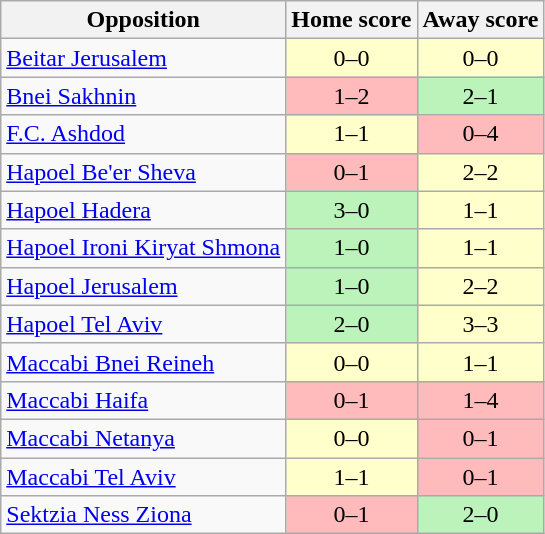<table class="wikitable" style="text-align: center;">
<tr>
<th>Opposition</th>
<th>Home score</th>
<th>Away score</th>
</tr>
<tr>
<td align=left><a href='#'>Beitar Jerusalem</a></td>
<td bgcolor=#FFFFCC>0–0</td>
<td bgcolor=#FFFFCC>0–0</td>
</tr>
<tr>
<td align=left><a href='#'>Bnei Sakhnin</a></td>
<td bgcolor=#FFBBBB>1–2</td>
<td bgcolor=#BBF3BB>2–1</td>
</tr>
<tr>
<td align=left><a href='#'>F.C. Ashdod</a></td>
<td bgcolor=#FFFFCC>1–1</td>
<td bgcolor=#FFBBBB>0–4</td>
</tr>
<tr>
<td align=left><a href='#'>Hapoel Be'er Sheva</a></td>
<td bgcolor=#FFBBBB>0–1</td>
<td bgcolor=#FFFFCC>2–2</td>
</tr>
<tr>
<td align=left><a href='#'>Hapoel Hadera</a></td>
<td bgcolor=#BBF3BB>3–0</td>
<td bgcolor=#FFFFCC>1–1</td>
</tr>
<tr>
<td align=left><a href='#'>Hapoel Ironi Kiryat Shmona</a></td>
<td bgcolor=#BBF3BB>1–0</td>
<td bgcolor=#FFFFCC>1–1</td>
</tr>
<tr>
<td align=left><a href='#'>Hapoel Jerusalem</a></td>
<td bgcolor=#BBF3BB>1–0</td>
<td bgcolor=#FFFFCC>2–2</td>
</tr>
<tr>
<td align=left><a href='#'>Hapoel Tel Aviv</a></td>
<td bgcolor=#BBF3BB>2–0</td>
<td bgcolor=#FFFFCC>3–3</td>
</tr>
<tr>
<td align=left><a href='#'>Maccabi Bnei Reineh</a></td>
<td bgcolor=#FFFFCC>0–0</td>
<td bgcolor=#FFFFCC>1–1</td>
</tr>
<tr>
<td align=left><a href='#'>Maccabi Haifa</a></td>
<td bgcolor=#FFBBBB>0–1</td>
<td bgcolor=#FFBBBB>1–4</td>
</tr>
<tr>
<td align=left><a href='#'>Maccabi Netanya</a></td>
<td bgcolor=#FFFFCC>0–0</td>
<td bgcolor=#FFBBBB>0–1</td>
</tr>
<tr>
<td align=left><a href='#'>Maccabi Tel Aviv</a></td>
<td bgcolor=#FFFFCC>1–1</td>
<td bgcolor=#FFBBBB>0–1</td>
</tr>
<tr>
<td align=left><a href='#'>Sektzia Ness Ziona</a></td>
<td bgcolor=#FFBBBB>0–1</td>
<td bgcolor=#BBF3BB>2–0</td>
</tr>
</table>
